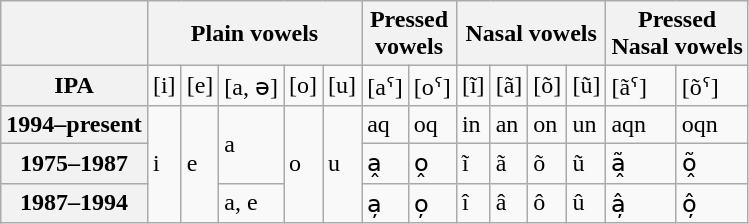<table class="wikitable">
<tr>
<th></th>
<th colspan=5>Plain vowels</th>
<th colspan=2>Pressed<br>vowels</th>
<th colspan=4>Nasal vowels</th>
<th colspan=2>Pressed<br>Nasal vowels</th>
</tr>
<tr>
<th>IPA</th>
<td>[i]</td>
<td>[e]</td>
<td>[a, ə]</td>
<td>[o]</td>
<td>[u]</td>
<td>[aˤ]</td>
<td>[oˤ]</td>
<td>[ĩ]</td>
<td>[ã]</td>
<td>[õ]</td>
<td>[ũ]</td>
<td>[ãˤ]</td>
<td>[õˤ]</td>
</tr>
<tr>
<th>1994–present</th>
<td rowspan=3>i</td>
<td rowspan=3>e</td>
<td rowspan=2>a</td>
<td rowspan=3>o</td>
<td rowspan=3>u</td>
<td>aq</td>
<td>oq</td>
<td>in</td>
<td>an</td>
<td>on</td>
<td>un</td>
<td>aqn</td>
<td>oqn</td>
</tr>
<tr>
<th>1975–1987</th>
<td>a̭</td>
<td>o̭</td>
<td>ĩ</td>
<td>ã</td>
<td>õ</td>
<td>ũ</td>
<td>ã̭</td>
<td>õ̭</td>
</tr>
<tr>
<th>1987–1994</th>
<td>a, e</td>
<td>a̦</td>
<td>o̦</td>
<td>î</td>
<td>â</td>
<td>ô</td>
<td>û</td>
<td>â̦</td>
<td>ô̦</td>
</tr>
</table>
